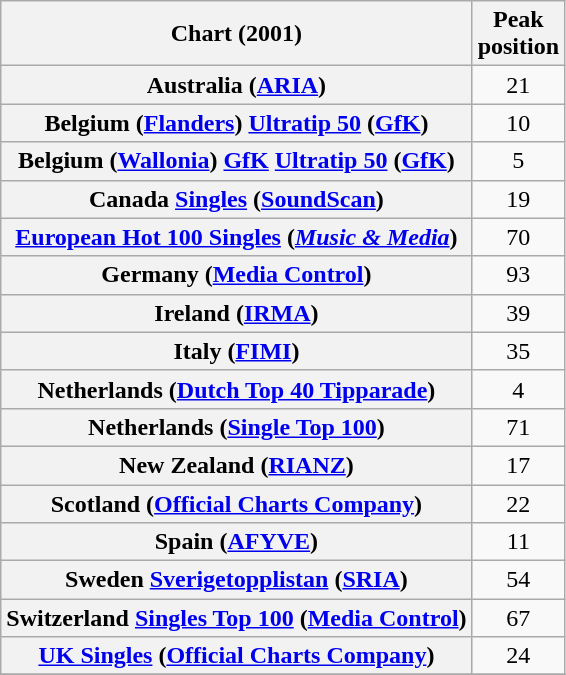<table class="wikitable sortable plainrowheaders">
<tr>
<th scope="col">Chart (2001)</th>
<th scope="col">Peak<br>position</th>
</tr>
<tr>
<th scope="row">Australia (<a href='#'>ARIA</a>)</th>
<td align="center">21</td>
</tr>
<tr>
<th scope="row">Belgium (<a href='#'>Flanders</a>) <a href='#'>Ultratip 50</a> (<a href='#'>GfK</a>)</th>
<td align="center">10</td>
</tr>
<tr>
<th scope="row">Belgium (<a href='#'>Wallonia</a>) <a href='#'>GfK</a> <a href='#'>Ultratip 50</a> (<a href='#'>GfK</a>)</th>
<td align="center">5</td>
</tr>
<tr>
<th scope="row">Canada <a href='#'>Singles</a> (<a href='#'>SoundScan</a>)</th>
<td align="center">19</td>
</tr>
<tr>
<th scope="row"><a href='#'>European Hot 100 Singles</a> (<em><a href='#'>Music & Media</a></em>)</th>
<td align="center">70</td>
</tr>
<tr>
<th scope="row">Germany (<a href='#'>Media Control</a>)</th>
<td align="center">93</td>
</tr>
<tr>
<th scope="row">Ireland (<a href='#'>IRMA</a>)</th>
<td align="center">39</td>
</tr>
<tr>
<th scope="row">Italy (<a href='#'>FIMI</a>)</th>
<td align="center">35</td>
</tr>
<tr>
<th scope="row">Netherlands (<a href='#'>Dutch Top 40 Tipparade</a>)</th>
<td align="center">4</td>
</tr>
<tr>
<th scope="row">Netherlands (<a href='#'>Single Top 100</a>)</th>
<td align="center">71</td>
</tr>
<tr>
<th scope="row">New Zealand (<a href='#'>RIANZ</a>)</th>
<td align="center">17</td>
</tr>
<tr>
<th scope="row">Scotland (<a href='#'>Official Charts Company</a>)</th>
<td align="center">22</td>
</tr>
<tr>
<th scope="row">Spain (<a href='#'>AFYVE</a>)</th>
<td align="center">11</td>
</tr>
<tr>
<th scope="row">Sweden <a href='#'>Sverigetopplistan</a> (<a href='#'>SRIA</a>)</th>
<td align="center">54</td>
</tr>
<tr>
<th scope="row">Switzerland <a href='#'>Singles Top 100</a> (<a href='#'>Media Control</a>)</th>
<td align="center">67</td>
</tr>
<tr>
<th scope="row"><a href='#'>UK Singles</a> (<a href='#'>Official Charts Company</a>)</th>
<td align="center">24</td>
</tr>
<tr>
</tr>
</table>
